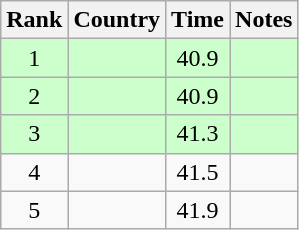<table class="wikitable sortable" style="text-align:center">
<tr>
<th>Rank</th>
<th>Country</th>
<th>Time</th>
<th>Notes</th>
</tr>
<tr bgcolor=ccffcc>
<td>1</td>
<td align=left></td>
<td>40.9</td>
<td></td>
</tr>
<tr bgcolor=ccffcc>
<td>2</td>
<td align=left></td>
<td>40.9</td>
<td></td>
</tr>
<tr bgcolor=ccffcc>
<td>3</td>
<td align=left></td>
<td>41.3</td>
<td></td>
</tr>
<tr>
<td>4</td>
<td align=left></td>
<td>41.5</td>
<td></td>
</tr>
<tr>
<td>5</td>
<td align=left></td>
<td>41.9</td>
<td></td>
</tr>
</table>
